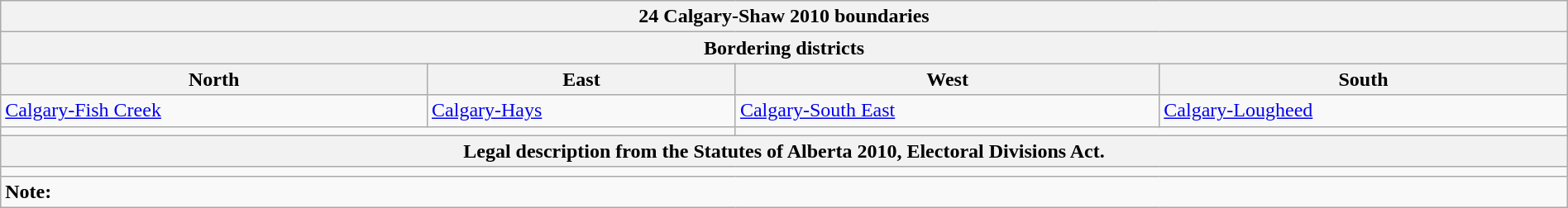<table class="wikitable collapsible collapsed" style="width:100%;">
<tr>
<th colspan=4>24 Calgary-Shaw 2010 boundaries</th>
</tr>
<tr>
<th colspan=4>Bordering districts</th>
</tr>
<tr>
<th>North</th>
<th>East</th>
<th>West</th>
<th>South</th>
</tr>
<tr>
<td><a href='#'>Calgary-Fish Creek</a></td>
<td><a href='#'>Calgary-Hays</a></td>
<td><a href='#'>Calgary-South East</a></td>
<td><a href='#'>Calgary-Lougheed</a></td>
</tr>
<tr>
<td colspan=2 align=center></td>
<td colspan=2 align=center></td>
</tr>
<tr>
<th colspan=4>Legal description from the Statutes of Alberta 2010, Electoral Divisions Act.</th>
</tr>
<tr>
<td colspan=4></td>
</tr>
<tr>
<td colspan=4><strong>Note:</strong></td>
</tr>
</table>
